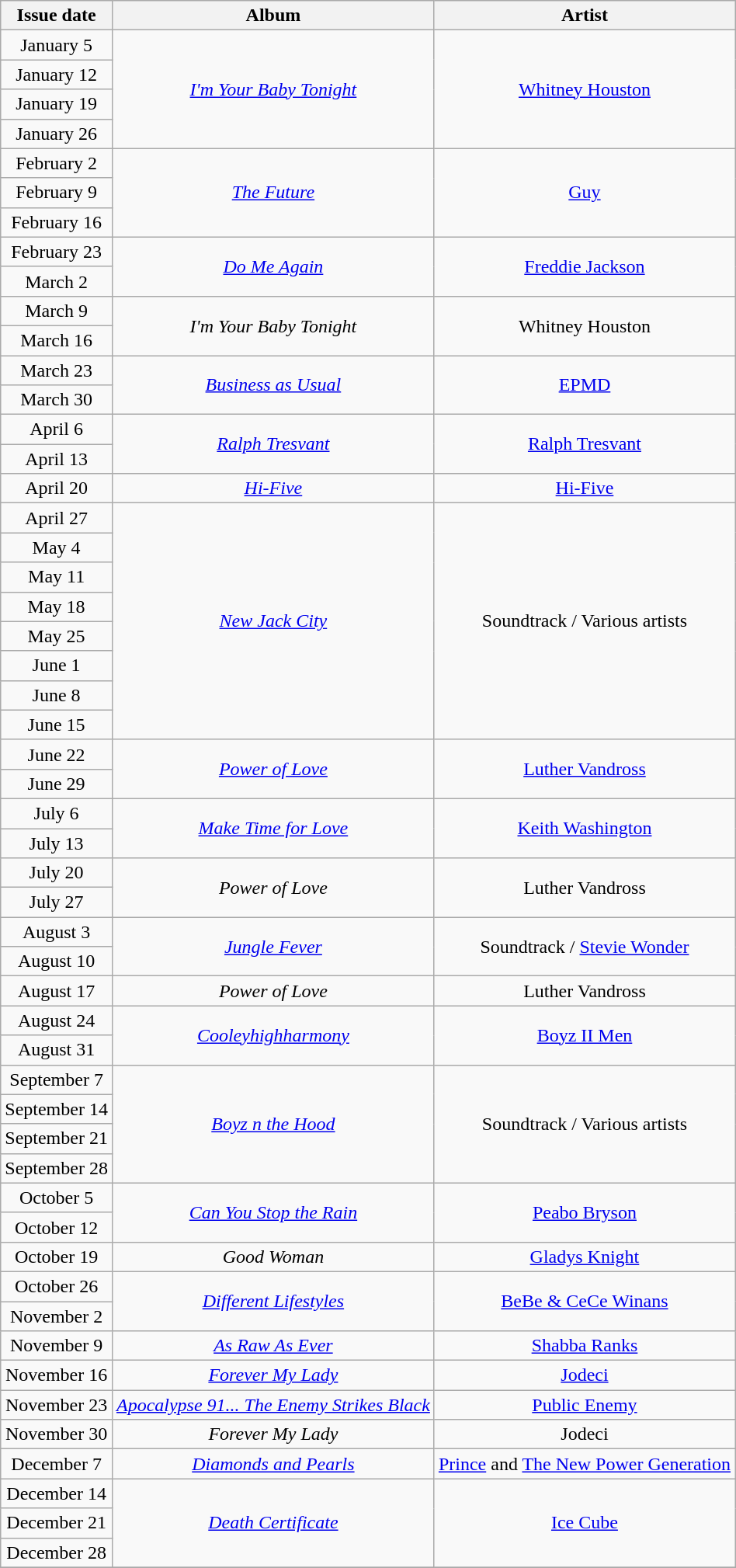<table class="wikitable" style="text-align: center;">
<tr>
<th>Issue date</th>
<th>Album</th>
<th>Artist</th>
</tr>
<tr>
<td>January 5</td>
<td rowspan="4"><em><a href='#'>I'm Your Baby Tonight</a></em></td>
<td rowspan="4"><a href='#'>Whitney Houston</a></td>
</tr>
<tr>
<td>January 12</td>
</tr>
<tr>
<td>January 19</td>
</tr>
<tr>
<td>January 26</td>
</tr>
<tr>
<td>February 2</td>
<td rowspan="3"><em><a href='#'>The Future</a></em></td>
<td rowspan="3"><a href='#'>Guy</a></td>
</tr>
<tr>
<td>February 9</td>
</tr>
<tr>
<td>February 16</td>
</tr>
<tr>
<td>February 23</td>
<td rowspan="2"><em><a href='#'>Do Me Again</a></em></td>
<td rowspan="2"><a href='#'>Freddie Jackson</a></td>
</tr>
<tr>
<td>March 2</td>
</tr>
<tr>
<td>March 9</td>
<td rowspan="2"><em>I'm Your Baby Tonight</em></td>
<td rowspan="2">Whitney Houston</td>
</tr>
<tr>
<td>March 16</td>
</tr>
<tr>
<td>March 23</td>
<td rowspan="2"><em><a href='#'>Business as Usual</a></em></td>
<td rowspan="2"><a href='#'>EPMD</a></td>
</tr>
<tr>
<td>March 30</td>
</tr>
<tr>
<td>April 6</td>
<td rowspan="2"><em><a href='#'>Ralph Tresvant</a></em></td>
<td rowspan="2"><a href='#'>Ralph Tresvant</a></td>
</tr>
<tr>
<td>April 13</td>
</tr>
<tr>
<td>April 20</td>
<td><em><a href='#'>Hi-Five</a></em></td>
<td><a href='#'>Hi-Five</a></td>
</tr>
<tr>
<td>April 27</td>
<td rowspan="8"><em><a href='#'>New Jack City</a></em></td>
<td rowspan="8">Soundtrack / Various artists</td>
</tr>
<tr>
<td>May 4</td>
</tr>
<tr>
<td>May 11</td>
</tr>
<tr>
<td>May 18</td>
</tr>
<tr>
<td>May 25</td>
</tr>
<tr>
<td>June 1</td>
</tr>
<tr>
<td>June 8</td>
</tr>
<tr>
<td>June 15</td>
</tr>
<tr>
<td>June 22</td>
<td rowspan="2"><em><a href='#'>Power of Love</a></em></td>
<td rowspan="2"><a href='#'>Luther Vandross</a></td>
</tr>
<tr>
<td>June 29</td>
</tr>
<tr>
<td>July 6</td>
<td rowspan="2"><em><a href='#'>Make Time for Love</a></em></td>
<td rowspan="2"><a href='#'>Keith Washington</a></td>
</tr>
<tr>
<td>July 13</td>
</tr>
<tr>
<td>July 20</td>
<td rowspan="2"><em>Power of Love</em></td>
<td rowspan="2">Luther Vandross</td>
</tr>
<tr>
<td>July 27</td>
</tr>
<tr>
<td>August 3</td>
<td rowspan="2"><em><a href='#'>Jungle Fever</a></em></td>
<td rowspan="2">Soundtrack / <a href='#'>Stevie Wonder</a></td>
</tr>
<tr>
<td>August 10</td>
</tr>
<tr>
<td>August 17</td>
<td><em>Power of Love</em></td>
<td>Luther Vandross</td>
</tr>
<tr>
<td>August 24</td>
<td rowspan="2"><em><a href='#'>Cooleyhighharmony</a></em></td>
<td rowspan="2"><a href='#'>Boyz II Men</a></td>
</tr>
<tr>
<td>August 31</td>
</tr>
<tr>
<td>September 7</td>
<td rowspan="4"><em><a href='#'>Boyz n the Hood</a></em></td>
<td rowspan="4">Soundtrack / Various artists</td>
</tr>
<tr>
<td>September 14</td>
</tr>
<tr>
<td>September 21</td>
</tr>
<tr>
<td>September 28</td>
</tr>
<tr>
<td>October 5</td>
<td rowspan="2"><em><a href='#'>Can You Stop the Rain</a></em></td>
<td rowspan="2"><a href='#'>Peabo Bryson</a></td>
</tr>
<tr>
<td>October 12</td>
</tr>
<tr>
<td>October 19</td>
<td><em>Good Woman</em></td>
<td><a href='#'>Gladys Knight</a></td>
</tr>
<tr>
<td>October 26</td>
<td rowspan="2"><em><a href='#'>Different Lifestyles</a></em></td>
<td rowspan="2"><a href='#'>BeBe & CeCe Winans</a></td>
</tr>
<tr>
<td>November 2</td>
</tr>
<tr>
<td>November 9</td>
<td><em><a href='#'>As Raw As Ever</a></em></td>
<td><a href='#'>Shabba Ranks</a></td>
</tr>
<tr>
<td>November 16</td>
<td><em><a href='#'>Forever My Lady</a></em></td>
<td><a href='#'>Jodeci</a></td>
</tr>
<tr>
<td>November 23</td>
<td><em><a href='#'>Apocalypse 91... The Enemy Strikes Black</a></em></td>
<td><a href='#'>Public Enemy</a></td>
</tr>
<tr>
<td>November 30</td>
<td><em>Forever My Lady</em></td>
<td>Jodeci</td>
</tr>
<tr>
<td>December 7</td>
<td><em><a href='#'>Diamonds and Pearls</a></em></td>
<td><a href='#'>Prince</a> and <a href='#'>The New Power Generation</a></td>
</tr>
<tr>
<td>December 14</td>
<td rowspan="3"><em><a href='#'>Death Certificate</a></em></td>
<td rowspan="3"><a href='#'>Ice Cube</a></td>
</tr>
<tr>
<td>December 21</td>
</tr>
<tr>
<td>December 28</td>
</tr>
<tr>
</tr>
</table>
